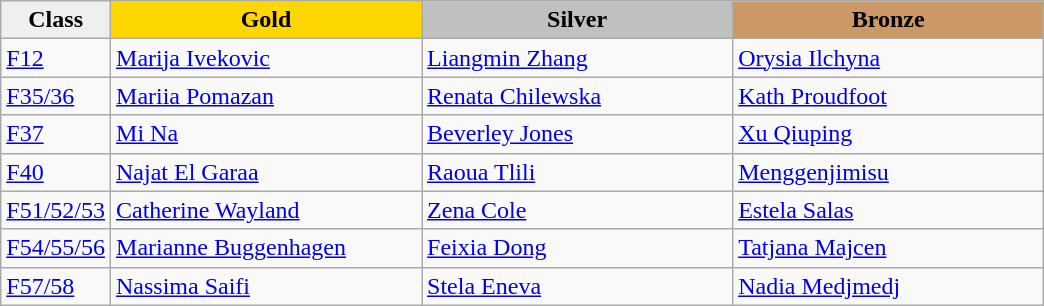<table class="wikitable" style="text-align:left">
<tr align="center">
<td bgcolor=efefef><strong>Class</strong></td>
<td width=200 bgcolor=gold><strong>Gold</strong></td>
<td width=200 bgcolor=silver><strong>Silver</strong></td>
<td width=200 bgcolor=CC9966><strong>Bronze</strong></td>
</tr>
<tr>
<td><a href='#'>F12</a></td>
<td><a href='#'>Marija Ivekovic</a><br><em> </em></td>
<td><a href='#'>Liangmin Zhang</a><br><em> </em></td>
<td><a href='#'>Orysia Ilchyna</a><br><em> </em></td>
</tr>
<tr>
<td><a href='#'>F35/36</a></td>
<td><a href='#'>Mariia Pomazan</a><br><em> </em></td>
<td><a href='#'>Renata Chilewska</a><br><em> </em></td>
<td><a href='#'>Kath Proudfoot</a><br><em> </em></td>
</tr>
<tr>
<td><a href='#'>F37</a></td>
<td><a href='#'>Mi Na</a><br><em> </em></td>
<td><a href='#'>Beverley Jones</a><br><em> </em></td>
<td><a href='#'>Xu Qiuping</a><br><em> </em></td>
</tr>
<tr>
<td><a href='#'>F40</a></td>
<td><a href='#'>Najat El Garaa</a><br><em> </em></td>
<td><a href='#'>Raoua Tlili</a><br><em> </em></td>
<td><a href='#'>Menggenjimisu</a><br><em> </em></td>
</tr>
<tr>
<td><a href='#'>F51/52/53</a></td>
<td><a href='#'>Catherine Wayland</a><br><em> </em></td>
<td><a href='#'>Zena Cole</a><br><em> </em></td>
<td><a href='#'>Estela Salas</a><br><em> </em></td>
</tr>
<tr>
<td><a href='#'>F54/55/56</a></td>
<td><a href='#'>Marianne Buggenhagen</a><br><em> </em></td>
<td><a href='#'>Feixia Dong</a><br><em> </em></td>
<td><a href='#'>Tatjana Majcen</a><br><em> </em></td>
</tr>
<tr>
<td><a href='#'>F57/58</a></td>
<td><a href='#'>Nassima Saifi</a><br><em> </em></td>
<td><a href='#'>Stela Eneva</a><br><em> </em></td>
<td><a href='#'>Nadia Medjmedj</a><br><em> </em></td>
</tr>
</table>
